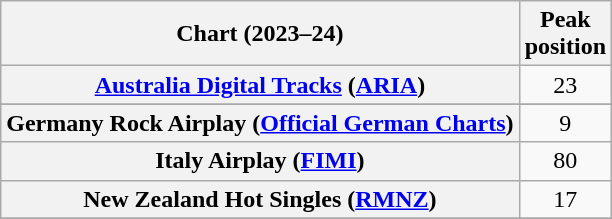<table class="wikitable sortable plainrowheaders" style="text-align:center">
<tr>
<th scope="col">Chart (2023–24)</th>
<th scope="col">Peak<br>position</th>
</tr>
<tr>
<th scope="row"><a href='#'>Australia Digital Tracks</a> (<a href='#'>ARIA</a>)</th>
<td>23</td>
</tr>
<tr>
</tr>
<tr>
<th scope="row">Germany Rock Airplay (<a href='#'>Official German Charts</a>)</th>
<td>9</td>
</tr>
<tr>
<th scope="row">Italy Airplay (<a href='#'>FIMI</a>)</th>
<td>80</td>
</tr>
<tr>
<th scope="row">New Zealand Hot Singles (<a href='#'>RMNZ</a>)</th>
<td>17</td>
</tr>
<tr>
</tr>
<tr>
</tr>
<tr>
</tr>
</table>
